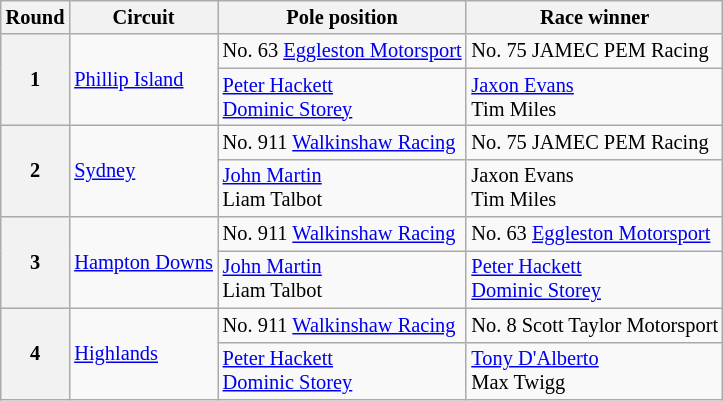<table class="wikitable" style="font-size: 85%;">
<tr>
<th>Round</th>
<th>Circuit</th>
<th>Pole position</th>
<th>Race winner</th>
</tr>
<tr>
<th rowspan=2>1</th>
<td rowspan=2><a href='#'>Phillip Island</a></td>
<td>No. 63 <a href='#'>Eggleston Motorsport</a></td>
<td>No. 75 JAMEC PEM Racing</td>
</tr>
<tr>
<td> <a href='#'>Peter Hackett</a><br> <a href='#'>Dominic Storey</a></td>
<td> <a href='#'>Jaxon Evans</a><br> Tim Miles</td>
</tr>
<tr>
<th rowspan=2>2</th>
<td rowspan=2><a href='#'>Sydney</a></td>
<td>No. 911 <a href='#'>Walkinshaw Racing</a></td>
<td>No. 75 JAMEC PEM Racing</td>
</tr>
<tr>
<td> <a href='#'>John Martin</a><br> Liam Talbot</td>
<td> Jaxon Evans<br> Tim Miles</td>
</tr>
<tr>
<th rowspan=2>3</th>
<td rowspan=2><a href='#'>Hampton Downs</a></td>
<td>No. 911 <a href='#'>Walkinshaw Racing</a></td>
<td>No. 63 <a href='#'>Eggleston Motorsport</a></td>
</tr>
<tr>
<td> <a href='#'>John Martin</a><br> Liam Talbot</td>
<td> <a href='#'>Peter Hackett</a><br> <a href='#'>Dominic Storey</a></td>
</tr>
<tr>
<th rowspan=2>4</th>
<td rowspan=2><a href='#'>Highlands</a></td>
<td>No. 911 <a href='#'>Walkinshaw Racing</a></td>
<td>No. 8 Scott Taylor Motorsport</td>
</tr>
<tr>
<td> <a href='#'>Peter Hackett</a><br> <a href='#'>Dominic Storey</a></td>
<td> <a href='#'>Tony D'Alberto</a><br> Max Twigg</td>
</tr>
</table>
